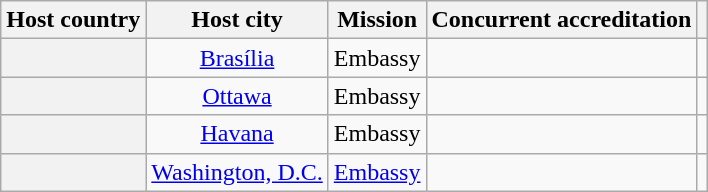<table class="wikitable plainrowheaders" style="text-align:center">
<tr>
<th scope="col">Host country</th>
<th scope="col">Host city</th>
<th scope="col">Mission</th>
<th scope="col">Concurrent accreditation</th>
<th scope="col"></th>
</tr>
<tr>
<th scope="row"></th>
<td><a href='#'>Brasília</a></td>
<td>Embassy</td>
<td></td>
<td></td>
</tr>
<tr>
<th scope="row"></th>
<td><a href='#'>Ottawa</a></td>
<td>Embassy</td>
<td></td>
<td></td>
</tr>
<tr>
<th scope="row"></th>
<td><a href='#'>Havana</a></td>
<td>Embassy</td>
<td></td>
<td></td>
</tr>
<tr>
<th scope="row"></th>
<td><a href='#'>Washington, D.C.</a></td>
<td><a href='#'>Embassy</a></td>
<td></td>
<td></td>
</tr>
</table>
